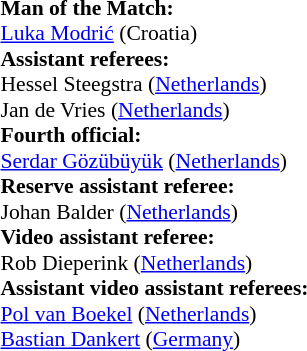<table style="width:50%;font-size:90%">
<tr>
<td><br><strong>Man of the Match:</strong>
<br><a href='#'>Luka Modrić</a> (Croatia)<br><strong>Assistant referees:</strong>
<br>Hessel Steegstra (<a href='#'>Netherlands</a>)
<br>Jan de Vries (<a href='#'>Netherlands</a>)
<br><strong>Fourth official:</strong>
<br><a href='#'>Serdar Gözübüyük</a> (<a href='#'>Netherlands</a>)
<br><strong>Reserve assistant referee:</strong>
<br>Johan Balder (<a href='#'>Netherlands</a>)
<br><strong>Video assistant referee:</strong>
<br>Rob Dieperink (<a href='#'>Netherlands</a>)
<br><strong>Assistant video assistant referees:</strong>
<br><a href='#'>Pol van Boekel</a> (<a href='#'>Netherlands</a>)
<br><a href='#'>Bastian Dankert</a> (<a href='#'>Germany</a>)</td>
</tr>
</table>
